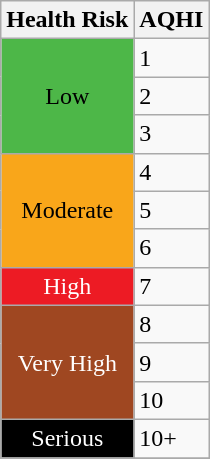<table class="wikitable">
<tr>
<th>Health Risk</th>
<th>AQHI</th>
</tr>
<tr>
<td rowspan="3" style="text-align:center; background:#4db748;color:#000">Low</td>
<td>1</td>
</tr>
<tr>
<td>2</td>
</tr>
<tr>
<td>3</td>
</tr>
<tr>
<td rowspan="3" style="text-align:center; background:#f9a61a;color:#000">Moderate</td>
<td>4</td>
</tr>
<tr>
<td>5</td>
</tr>
<tr>
<td>6</td>
</tr>
<tr>
<td style="text-align:center; background:#ed1b24;color:#fff">High</td>
<td>7</td>
</tr>
<tr>
<td rowspan="3" style="text-align:center; background:#9f4721;color:#fff">Very High</td>
<td>8</td>
</tr>
<tr>
<td>9</td>
</tr>
<tr>
<td>10</td>
</tr>
<tr>
<td style="text-align:center; background:#000000;color:#fff">Serious</td>
<td>10+</td>
</tr>
<tr>
</tr>
</table>
